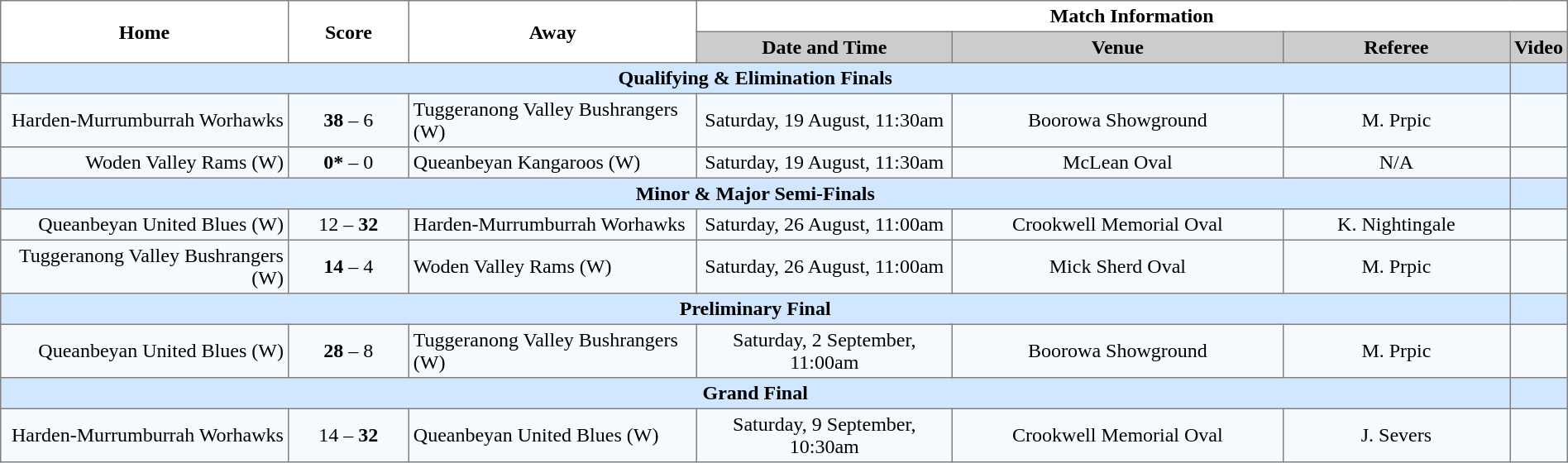<table width="100%" cellspacing="0" cellpadding="3" border="1" style="border-collapse:collapse;  text-align:center;">
<tr>
<th rowspan="2" width="19%">Home</th>
<th rowspan="2" width="8%">Score</th>
<th rowspan="2" width="19%">Away</th>
<th colspan="4">Match Information</th>
</tr>
<tr bgcolor="#CCCCCC">
<th width="17%">Date and Time</th>
<th width="22%">Venue</th>
<th width="50%">Referee</th>
<th>Video</th>
</tr>
<tr style="background:#d0e7ff;">
<td colspan="6"><strong>Qualifying & Elimination Finals</strong></td>
<td></td>
</tr>
<tr style="text-align:center; background:#f5faff;">
<td align="right">Harden-Murrumburrah Worhawks </td>
<td><strong>38</strong> – 6</td>
<td align="left"> Tuggeranong Valley Bushrangers (W)</td>
<td>Saturday, 19 August, 11:30am</td>
<td>Boorowa Showground</td>
<td>M. Prpic</td>
<td></td>
</tr>
<tr style="text-align:center; background:#f5faff;">
<td align="right">Woden Valley Rams (W) </td>
<td><strong>0*</strong> – 0</td>
<td align="left"> Queanbeyan Kangaroos (W)</td>
<td>Saturday, 19 August, 11:30am</td>
<td>McLean Oval</td>
<td>N/A</td>
<td></td>
</tr>
<tr style="background:#d0e7ff;">
<td colspan="6"><strong>Minor & Major Semi-Finals</strong></td>
<td></td>
</tr>
<tr style="text-align:center; background:#f5faff;">
<td align="right">Queanbeyan United Blues (W) </td>
<td>12 – <strong>32</strong></td>
<td align="left"> Harden-Murrumburrah Worhawks</td>
<td>Saturday, 26 August, 11:00am</td>
<td>Crookwell Memorial Oval</td>
<td>K. Nightingale</td>
<td></td>
</tr>
<tr style="text-align:center; background:#f5faff;">
<td align="right">Tuggeranong Valley Bushrangers (W) </td>
<td><strong>14</strong> – 4</td>
<td align="left"> Woden Valley Rams (W)</td>
<td>Saturday, 26 August, 11:00am</td>
<td>Mick Sherd Oval</td>
<td>M. Prpic</td>
<td></td>
</tr>
<tr style="background:#d0e7ff;">
<td colspan="6"><strong>Preliminary Final</strong></td>
<td></td>
</tr>
<tr style="text-align:center; background:#f5faff;">
<td align="right">Queanbeyan United Blues (W) </td>
<td><strong>28</strong> – 8</td>
<td align="left"> Tuggeranong Valley Bushrangers (W)</td>
<td>Saturday, 2 September, 11:00am</td>
<td>Boorowa Showground</td>
<td>M. Prpic</td>
<td></td>
</tr>
<tr style="background:#d0e7ff;">
<td colspan="6"><strong>Grand Final</strong></td>
<td></td>
</tr>
<tr style="text-align:center; background:#f5faff;">
<td align="right">Harden-Murrumburrah Worhawks </td>
<td>14 – <strong>32</strong></td>
<td align="left"> Queanbeyan United Blues (W)</td>
<td>Saturday, 9 September, 10:30am</td>
<td>Crookwell Memorial Oval</td>
<td>J. Severs</td>
<td></td>
</tr>
</table>
